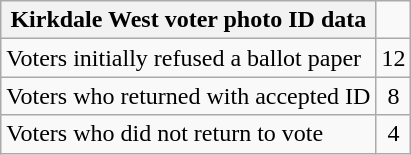<table class="wikitable">
<tr>
<th>Kirkdale West voter photo ID data</th>
</tr>
<tr>
<td style="text-align:left">Voters initially refused a ballot paper</td>
<td style="text-align:center">12</td>
</tr>
<tr>
<td style="text-align:left">Voters who returned with accepted ID</td>
<td style="text-align:center">8</td>
</tr>
<tr>
<td style="text-align:left">Voters who did not return to vote</td>
<td style="text-align:center">4</td>
</tr>
</table>
